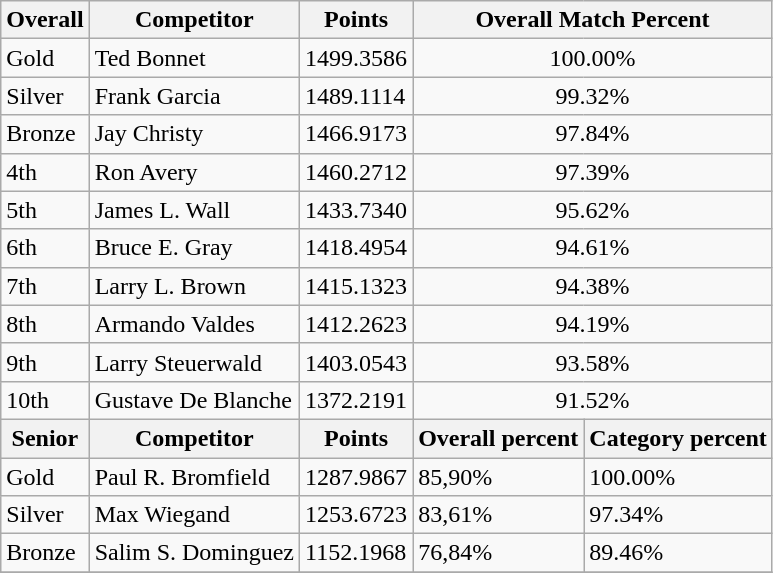<table class="wikitable sortable" style="text-align: left;">
<tr>
<th>Overall</th>
<th>Competitor</th>
<th>Points</th>
<th colspan="2">Overall Match Percent</th>
</tr>
<tr>
<td> Gold</td>
<td> Ted Bonnet</td>
<td>1499.3586</td>
<td colspan="2" style="text-align: center;">100.00%</td>
</tr>
<tr>
<td> Silver</td>
<td> Frank Garcia</td>
<td>1489.1114</td>
<td colspan="2" style="text-align: center;">99.32%</td>
</tr>
<tr>
<td> Bronze</td>
<td> Jay Christy</td>
<td>1466.9173</td>
<td colspan="2" style="text-align: center;">97.84%</td>
</tr>
<tr>
<td>4th</td>
<td> Ron Avery</td>
<td>1460.2712</td>
<td colspan="2" style="text-align: center;">97.39%</td>
</tr>
<tr>
<td>5th</td>
<td> James L. Wall</td>
<td>1433.7340</td>
<td colspan="2" style="text-align: center;">95.62%</td>
</tr>
<tr>
<td>6th</td>
<td> Bruce E. Gray</td>
<td>1418.4954</td>
<td colspan="2" style="text-align: center;">94.61%</td>
</tr>
<tr>
<td>7th</td>
<td> Larry L. Brown</td>
<td>1415.1323</td>
<td colspan="2" style="text-align: center;">94.38%</td>
</tr>
<tr>
<td>8th</td>
<td> Armando Valdes</td>
<td>1412.2623</td>
<td colspan="2" style="text-align: center;">94.19%</td>
</tr>
<tr>
<td>9th</td>
<td> Larry Steuerwald</td>
<td>1403.0543</td>
<td colspan="2" style="text-align: center;">93.58%</td>
</tr>
<tr>
<td>10th</td>
<td> Gustave De Blanche</td>
<td>1372.2191</td>
<td colspan="2" style="text-align: center;">91.52%</td>
</tr>
<tr>
<th>Senior</th>
<th>Competitor</th>
<th>Points</th>
<th>Overall percent</th>
<th>Category percent</th>
</tr>
<tr>
<td> Gold</td>
<td> Paul R. Bromfield</td>
<td>1287.9867</td>
<td>85,90%</td>
<td>100.00%</td>
</tr>
<tr>
<td> Silver</td>
<td> Max Wiegand</td>
<td>1253.6723</td>
<td>83,61%</td>
<td>97.34%</td>
</tr>
<tr>
<td> Bronze</td>
<td> Salim S. Dominguez</td>
<td>1152.1968</td>
<td>76,84%</td>
<td>89.46%</td>
</tr>
<tr>
</tr>
</table>
